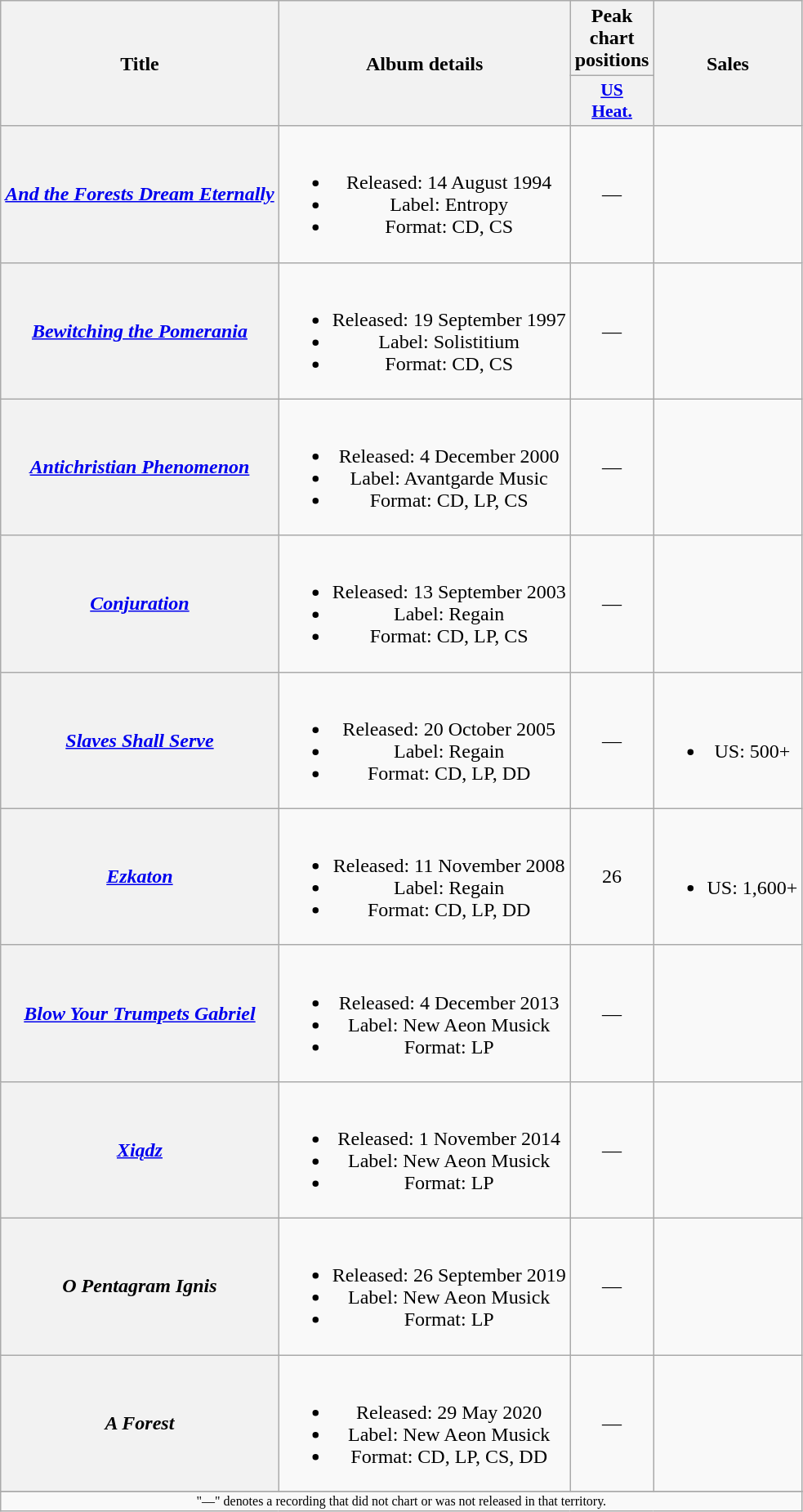<table class="wikitable plainrowheaders" style="text-align:center;">
<tr>
<th scope="col" rowspan="2">Title</th>
<th scope="col" rowspan="2">Album details</th>
<th scope="col" colspan="1">Peak chart positions</th>
<th scope="col" rowspan="2">Sales</th>
</tr>
<tr>
<th scope="col" style="width:3em;font-size:90%;"><a href='#'>US<br>Heat.</a><br></th>
</tr>
<tr>
<th scope="row"><em><a href='#'>And the Forests Dream Eternally</a></em></th>
<td><br><ul><li>Released: 14 August 1994</li><li>Label: Entropy</li><li>Format: CD, CS</li></ul></td>
<td>—</td>
<td></td>
</tr>
<tr>
<th scope="row"><em><a href='#'>Bewitching the Pomerania</a></em></th>
<td><br><ul><li>Released: 19 September 1997</li><li>Label: Solistitium</li><li>Format: CD, CS</li></ul></td>
<td>—</td>
<td></td>
</tr>
<tr>
<th scope="row"><em><a href='#'>Antichristian Phenomenon</a></em></th>
<td><br><ul><li>Released: 4 December 2000</li><li>Label: Avantgarde Music</li><li>Format: CD, LP, CS</li></ul></td>
<td>—</td>
<td></td>
</tr>
<tr>
<th scope="row"><em><a href='#'>Conjuration</a></em></th>
<td><br><ul><li>Released: 13 September 2003</li><li>Label: Regain</li><li>Format: CD, LP, CS</li></ul></td>
<td>—</td>
<td></td>
</tr>
<tr>
<th scope="row"><em><a href='#'>Slaves Shall Serve</a></em></th>
<td><br><ul><li>Released: 20 October 2005</li><li>Label: Regain</li><li>Format: CD, LP, DD</li></ul></td>
<td>—</td>
<td><br><ul><li>US: 500+</li></ul></td>
</tr>
<tr>
<th scope="row"><em><a href='#'>Ezkaton</a></em></th>
<td><br><ul><li>Released: 11 November 2008</li><li>Label: Regain</li><li>Format: CD, LP, DD</li></ul></td>
<td>26</td>
<td><br><ul><li>US: 1,600+</li></ul></td>
</tr>
<tr>
<th scope="row"><em><a href='#'>Blow Your Trumpets Gabriel</a></em></th>
<td><br><ul><li>Released: 4 December 2013</li><li>Label: New Aeon Musick</li><li>Format: LP</li></ul></td>
<td>—</td>
<td></td>
</tr>
<tr>
<th scope="row"><em><a href='#'>Xiądz</a></em></th>
<td><br><ul><li>Released: 1 November 2014</li><li>Label: New Aeon Musick</li><li>Format: LP</li></ul></td>
<td>—</td>
<td></td>
</tr>
<tr>
<th scope="row"><em>O Pentagram Ignis</em></th>
<td><br><ul><li>Released: 26 September 2019</li><li>Label: New Aeon Musick</li><li>Format: LP</li></ul></td>
<td>—</td>
<td></td>
</tr>
<tr>
<th scope="row"><em>A Forest</em></th>
<td><br><ul><li>Released: 29 May 2020</li><li>Label: New Aeon Musick</li><li>Format: CD, LP, CS, DD</li></ul></td>
<td>—</td>
<td></td>
</tr>
<tr>
</tr>
<tr>
<td colspan="14" style="text-align:center; font-size:8pt;">"—" denotes a recording that did not chart or was not released in that territory.</td>
</tr>
</table>
